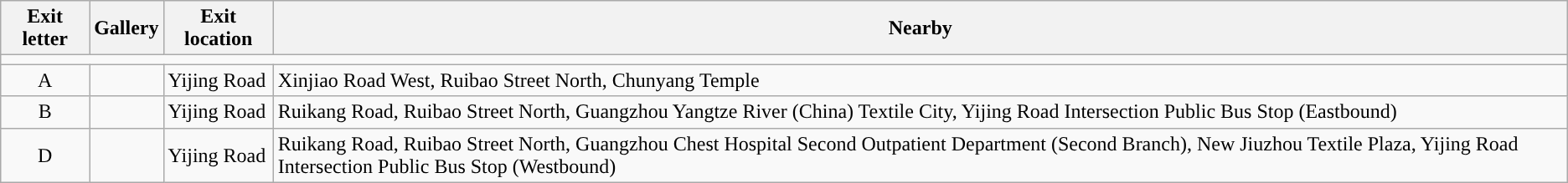<table class="wikitable">
<tr>
<th style="width:70px" colspan="3">Exit letter</th>
<th>Gallery</th>
<th>Exit location</th>
<th>Nearby</th>
</tr>
<tr style="background:#">
<td colspan = "6"></td>
</tr>
<tr>
<td align="center" colspan="3">A</td>
<td></td>
<td>Yijing Road</td>
<td>Xinjiao Road West, Ruibao Street North, Chunyang Temple</td>
</tr>
<tr>
<td align="center" colspan="3">B</td>
<td><br></td>
<td>Yijing Road</td>
<td>Ruikang Road, Ruibao Street North, Guangzhou Yangtze River (China) Textile City, Yijing Road Intersection Public Bus Stop (Eastbound)</td>
</tr>
<tr>
<td align="center" colspan="3">D</td>
<td><br></td>
<td>Yijing Road</td>
<td>Ruikang Road, Ruibao Street North, Guangzhou Chest Hospital Second Outpatient Department (Second Branch), New Jiuzhou Textile Plaza, Yijing Road Intersection Public Bus Stop (Westbound)</td>
</tr>
</table>
